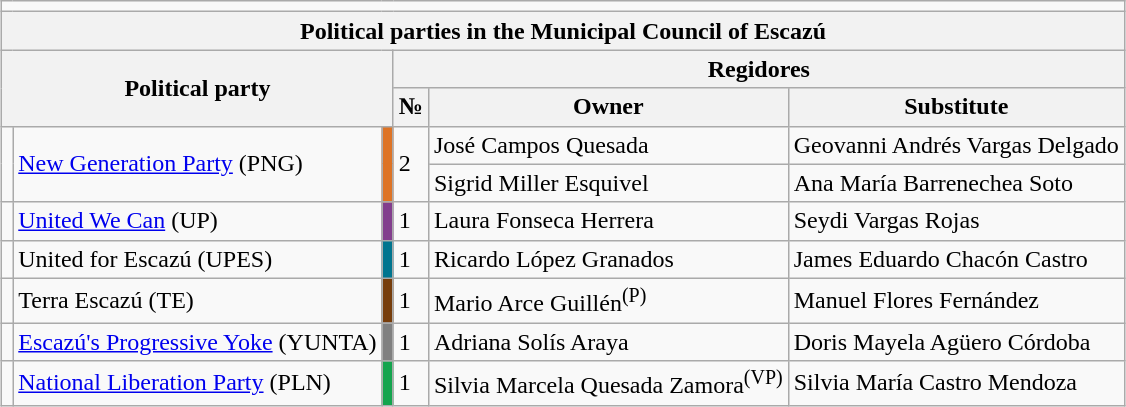<table class="wikitable" border="1" style="margin:auto;">
<tr>
<td colspan="6"></td>
</tr>
<tr>
<th colspan="6">Political parties in the Municipal Council of Escazú</th>
</tr>
<tr ---->
<th colspan="3" rowspan="2">Political party</th>
<th colspan="3">Regidores</th>
</tr>
<tr>
<th>№</th>
<th>Owner</th>
<th>Substitute</th>
</tr>
<tr>
<td rowspan="2"></td>
<td rowspan="2"><a href='#'>New Generation Party</a> (PNG)</td>
<td rowspan="2" bgcolor="#DE7324"></td>
<td rowspan="2">2</td>
<td>José Campos Quesada</td>
<td>Geovanni Andrés Vargas Delgado</td>
</tr>
<tr>
<td>Sigrid Miller Esquivel</td>
<td>Ana María Barrenechea Soto</td>
</tr>
<tr ---->
<td></td>
<td><a href='#'>United We Can</a> (UP)</td>
<td bgcolor="#823D8D"></td>
<td>1</td>
<td>Laura Fonseca Herrera</td>
<td>Seydi Vargas Rojas</td>
</tr>
<tr ---->
<td></td>
<td>United for Escazú (UPES)</td>
<td bgcolor="#00758F"></td>
<td>1</td>
<td>Ricardo López Granados</td>
<td>James Eduardo Chacón Castro</td>
</tr>
<tr>
<td></td>
<td>Terra Escazú (TE)</td>
<td bgcolor="#773D0B"></td>
<td>1</td>
<td>Mario Arce Guillén<sup>(P)</sup></td>
<td>Manuel Flores Fernández</td>
</tr>
<tr>
<td></td>
<td><a href='#'>Escazú's Progressive Yoke</a> (YUNTA)</td>
<td bgcolor="#808080"></td>
<td>1</td>
<td>Adriana Solís Araya</td>
<td>Doris Mayela Agüero Córdoba</td>
</tr>
<tr>
<td></td>
<td><a href='#'>National Liberation Party</a> (PLN)</td>
<td bgcolor="#14A54E"></td>
<td>1</td>
<td>Silvia Marcela Quesada Zamora<sup>(VP)</sup></td>
<td>Silvia María Castro Mendoza</td>
</tr>
</table>
